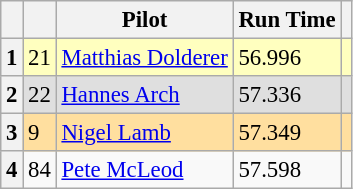<table class="wikitable" style="font-size: 95%;">
<tr>
<th></th>
<th></th>
<th>Pilot</th>
<th>Run Time</th>
<th></th>
</tr>
<tr>
<th>1</th>
<td style="background:#ffffbf;">21</td>
<td style="background:#ffffbf;"> <a href='#'>Matthias Dolderer</a></td>
<td style="background:#ffffbf;">56.996</td>
<td style="background:#ffffbf;"></td>
</tr>
<tr>
<th>2</th>
<td style="background:#dfdfdf;">22</td>
<td style="background:#dfdfdf;"> <a href='#'>Hannes Arch</a></td>
<td style="background:#dfdfdf;">57.336</td>
<td style="background:#dfdfdf;"></td>
</tr>
<tr>
<th>3</th>
<td style="background:#ffdf9f;">9</td>
<td style="background:#ffdf9f;"> <a href='#'>Nigel Lamb</a></td>
<td style="background:#ffdf9f;">57.349</td>
<td style="background:#ffdf9f;"></td>
</tr>
<tr>
<th>4</th>
<td>84</td>
<td> <a href='#'>Pete McLeod</a></td>
<td>57.598</td>
<td></td>
</tr>
</table>
